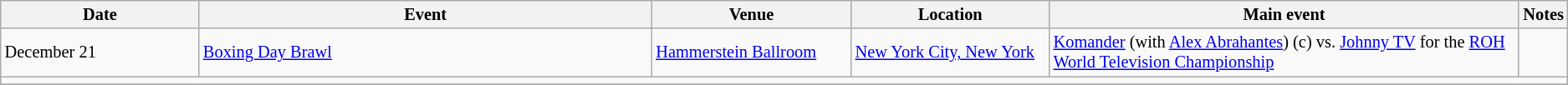<table class="sortable wikitable succession-box" style="font-size:85%;">
<tr>
<th width=13%>Date</th>
<th width="30%">Event</th>
<th width=13%>Venue</th>
<th width=13%>Location</th>
<th width=50%>Main event</th>
<th width=13%>Notes</th>
</tr>
<tr>
<td>December 21<br></td>
<td><a href='#'>Boxing Day Brawl</a></td>
<td><a href='#'>Hammerstein Ballroom</a></td>
<td><a href='#'>New York City, New York</a></td>
<td><a href='#'>Komander</a> (with <a href='#'>Alex Abrahantes</a>) (c) vs. <a href='#'>Johnny TV</a> for the <a href='#'>ROH World Television Championship</a></td>
<td></td>
</tr>
<tr>
<td colspan="7"></td>
</tr>
<tr>
</tr>
</table>
